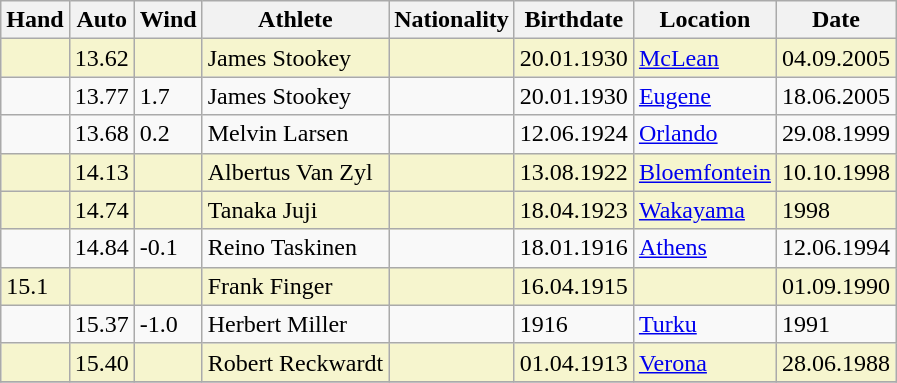<table class="wikitable sortable">
<tr>
<th>Hand</th>
<th>Auto</th>
<th>Wind</th>
<th>Athlete</th>
<th>Nationality</th>
<th>Birthdate</th>
<th>Location</th>
<th>Date</th>
</tr>
<tr bgcolor=#f6F5CE>
<td></td>
<td>13.62</td>
<td></td>
<td>James Stookey</td>
<td></td>
<td>20.01.1930</td>
<td><a href='#'>McLean</a></td>
<td>04.09.2005</td>
</tr>
<tr>
<td></td>
<td>13.77</td>
<td>1.7</td>
<td>James Stookey</td>
<td></td>
<td>20.01.1930</td>
<td><a href='#'>Eugene</a></td>
<td>18.06.2005</td>
</tr>
<tr>
<td></td>
<td>13.68</td>
<td>0.2</td>
<td>Melvin Larsen</td>
<td></td>
<td>12.06.1924</td>
<td><a href='#'>Orlando</a></td>
<td>29.08.1999</td>
</tr>
<tr bgcolor=#f6F5CE>
<td></td>
<td>14.13</td>
<td></td>
<td>Albertus Van Zyl</td>
<td></td>
<td>13.08.1922</td>
<td><a href='#'>Bloemfontein</a></td>
<td>10.10.1998</td>
</tr>
<tr bgcolor=#f6F5CE>
<td></td>
<td>14.74</td>
<td></td>
<td>Tanaka Juji</td>
<td></td>
<td>18.04.1923</td>
<td><a href='#'>Wakayama</a></td>
<td>1998</td>
</tr>
<tr>
<td></td>
<td>14.84</td>
<td>-0.1</td>
<td>Reino Taskinen</td>
<td></td>
<td>18.01.1916</td>
<td><a href='#'>Athens</a></td>
<td>12.06.1994</td>
</tr>
<tr bgcolor=#f6F5CE>
<td>15.1</td>
<td></td>
<td></td>
<td>Frank Finger</td>
<td></td>
<td>16.04.1915</td>
<td></td>
<td>01.09.1990</td>
</tr>
<tr>
<td></td>
<td>15.37</td>
<td>-1.0</td>
<td>Herbert Miller</td>
<td></td>
<td>1916</td>
<td><a href='#'>Turku</a></td>
<td>1991</td>
</tr>
<tr bgcolor=#f6F5CE>
<td></td>
<td>15.40</td>
<td></td>
<td>Robert Reckwardt</td>
<td></td>
<td>01.04.1913</td>
<td><a href='#'>Verona</a></td>
<td>28.06.1988</td>
</tr>
<tr>
</tr>
</table>
